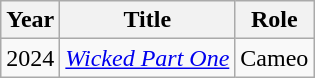<table class="wikitable">
<tr>
<th>Year</th>
<th>Title</th>
<th>Role</th>
</tr>
<tr>
<td>2024</td>
<td><em><a href='#'>Wicked Part One</a></em></td>
<td>Cameo</td>
</tr>
</table>
